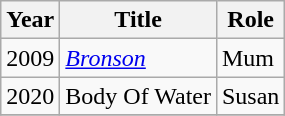<table class="wikitable sortable">
<tr>
<th>Year</th>
<th>Title</th>
<th>Role</th>
</tr>
<tr>
<td>2009</td>
<td><em><a href='#'>Bronson</a></em></td>
<td>Mum</td>
</tr>
<tr>
<td>2020</td>
<td>Body Of Water</td>
<td>Susan</td>
</tr>
<tr>
</tr>
</table>
